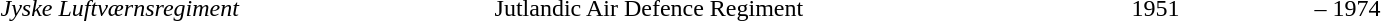<table class="toccolours" style="float: auto; clear: right; margin: 0 0 0.5em 1em;">
<tr style="vertical-align: top;">
<td><em>Jyske Luftværnsregiment</em></td>
<td>Jutlandic Air Defence Regiment</td>
<td width="12%">1951</td>
<td width="1%">–</td>
<td width="12%">1974</td>
</tr>
</table>
